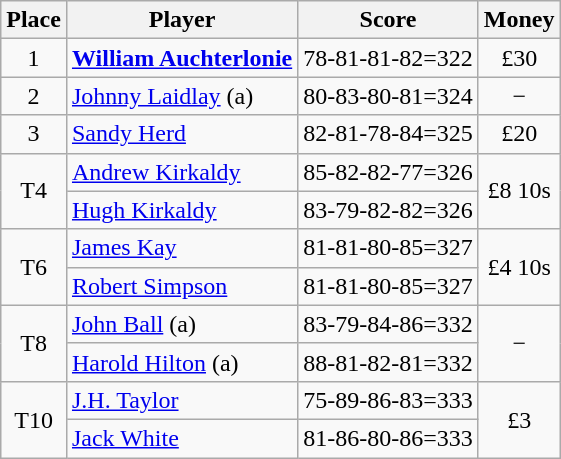<table class=wikitable>
<tr>
<th>Place</th>
<th>Player</th>
<th>Score</th>
<th>Money</th>
</tr>
<tr>
<td align=center>1</td>
<td> <strong><a href='#'>William Auchterlonie</a></strong></td>
<td>78-81-81-82=322</td>
<td align=center>£30</td>
</tr>
<tr>
<td align=center>2</td>
<td> <a href='#'>Johnny Laidlay</a> (a)</td>
<td>80-83-80-81=324</td>
<td align=center>−</td>
</tr>
<tr>
<td align=center>3</td>
<td> <a href='#'>Sandy Herd</a></td>
<td>82-81-78-84=325</td>
<td align=center>£20</td>
</tr>
<tr>
<td rowspan=2 align=center>T4</td>
<td> <a href='#'>Andrew Kirkaldy</a></td>
<td>85-82-82-77=326</td>
<td rowspan=2 align=center>£8 10s</td>
</tr>
<tr>
<td> <a href='#'>Hugh Kirkaldy</a></td>
<td>83-79-82-82=326</td>
</tr>
<tr>
<td rowspan=2 align=center>T6</td>
<td> <a href='#'>James Kay</a></td>
<td>81-81-80-85=327</td>
<td rowspan=2 align=center>£4 10s</td>
</tr>
<tr>
<td> <a href='#'>Robert Simpson</a></td>
<td>81-81-80-85=327</td>
</tr>
<tr>
<td rowspan=2 align=center>T8</td>
<td> <a href='#'>John Ball</a> (a)</td>
<td>83-79-84-86=332</td>
<td rowspan=2 align=center>−</td>
</tr>
<tr>
<td> <a href='#'>Harold Hilton</a> (a)</td>
<td>88-81-82-81=332</td>
</tr>
<tr>
<td rowspan=2 align=center>T10</td>
<td> <a href='#'>J.H. Taylor</a></td>
<td>75-89-86-83=333</td>
<td rowspan=2 align=center>£3</td>
</tr>
<tr>
<td> <a href='#'>Jack White</a></td>
<td>81-86-80-86=333</td>
</tr>
</table>
